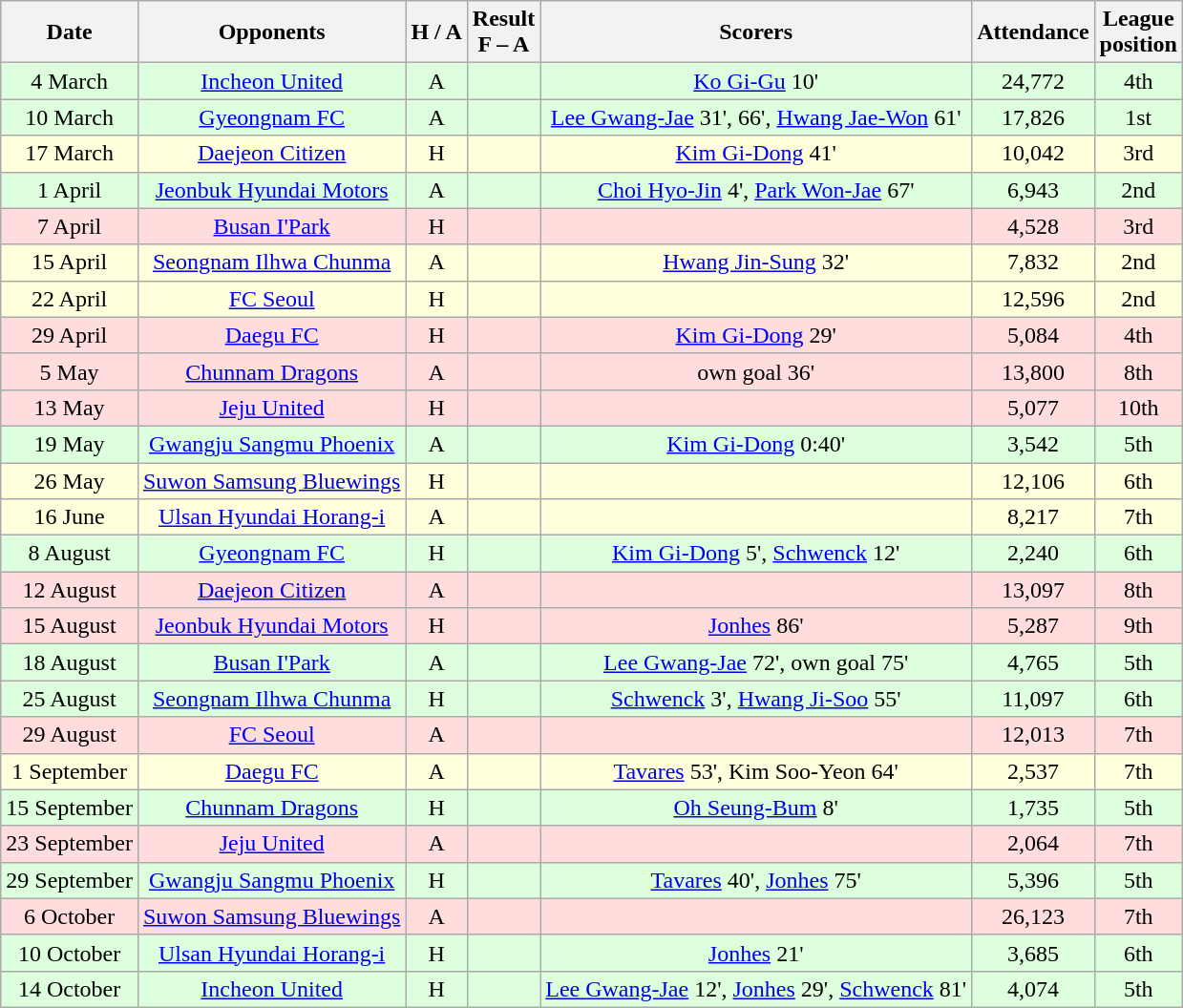<table class="wikitable" style="text-align:center">
<tr>
<th>Date</th>
<th>Opponents</th>
<th>H / A</th>
<th>Result<br>F – A</th>
<th>Scorers</th>
<th>Attendance</th>
<th>League<br>position</th>
</tr>
<tr bgcolor="#ddffdd">
<td>4 March</td>
<td><a href='#'>Incheon United</a></td>
<td>A</td>
<td></td>
<td><a href='#'>Ko Gi-Gu</a> 10'</td>
<td>24,772</td>
<td>4th</td>
</tr>
<tr bgcolor="#ddffdd">
<td>10 March</td>
<td><a href='#'>Gyeongnam FC</a></td>
<td>A</td>
<td></td>
<td><a href='#'>Lee Gwang-Jae</a> 31', 66', <a href='#'>Hwang Jae-Won</a> 61'</td>
<td>17,826</td>
<td>1st</td>
</tr>
<tr bgcolor="#ffffdd">
<td>17 March</td>
<td><a href='#'>Daejeon Citizen</a></td>
<td>H</td>
<td></td>
<td><a href='#'>Kim Gi-Dong</a> 41'</td>
<td>10,042</td>
<td>3rd</td>
</tr>
<tr bgcolor="#ddffdd">
<td>1 April</td>
<td><a href='#'>Jeonbuk Hyundai Motors</a></td>
<td>A</td>
<td></td>
<td><a href='#'>Choi Hyo-Jin</a> 4', <a href='#'>Park Won-Jae</a> 67'</td>
<td>6,943</td>
<td>2nd</td>
</tr>
<tr bgcolor="#ffdddd">
<td>7 April</td>
<td><a href='#'>Busan I'Park</a></td>
<td>H</td>
<td></td>
<td></td>
<td>4,528</td>
<td>3rd</td>
</tr>
<tr bgcolor="#ffffdd">
<td>15 April</td>
<td><a href='#'>Seongnam Ilhwa Chunma</a></td>
<td>A</td>
<td></td>
<td><a href='#'>Hwang Jin-Sung</a> 32'</td>
<td>7,832</td>
<td>2nd</td>
</tr>
<tr bgcolor="#ffffdd">
<td>22 April</td>
<td><a href='#'>FC Seoul</a></td>
<td>H</td>
<td></td>
<td></td>
<td>12,596</td>
<td>2nd</td>
</tr>
<tr bgcolor="#ffdddd">
<td>29 April</td>
<td><a href='#'>Daegu FC</a></td>
<td>H</td>
<td></td>
<td><a href='#'>Kim Gi-Dong</a> 29'</td>
<td>5,084</td>
<td>4th</td>
</tr>
<tr bgcolor="#ffdddd">
<td>5 May</td>
<td><a href='#'>Chunnam Dragons</a></td>
<td>A</td>
<td></td>
<td>own goal 36'</td>
<td>13,800</td>
<td>8th</td>
</tr>
<tr bgcolor="#ffdddd">
<td>13 May</td>
<td><a href='#'>Jeju United</a></td>
<td>H</td>
<td></td>
<td></td>
<td>5,077</td>
<td>10th</td>
</tr>
<tr bgcolor="#ddffdd">
<td>19 May</td>
<td><a href='#'>Gwangju Sangmu Phoenix</a></td>
<td>A</td>
<td></td>
<td><a href='#'>Kim Gi-Dong</a> 0:40'</td>
<td>3,542</td>
<td>5th</td>
</tr>
<tr bgcolor="#ffffdd">
<td>26 May</td>
<td><a href='#'>Suwon Samsung Bluewings</a></td>
<td>H</td>
<td></td>
<td></td>
<td>12,106</td>
<td>6th</td>
</tr>
<tr bgcolor="#ffffdd">
<td>16 June</td>
<td><a href='#'>Ulsan Hyundai Horang-i</a></td>
<td>A</td>
<td></td>
<td></td>
<td>8,217</td>
<td>7th</td>
</tr>
<tr bgcolor="#ddffdd">
<td>8 August</td>
<td><a href='#'>Gyeongnam FC</a></td>
<td>H</td>
<td></td>
<td><a href='#'>Kim Gi-Dong</a> 5', <a href='#'>Schwenck</a> 12'</td>
<td>2,240</td>
<td>6th</td>
</tr>
<tr bgcolor="#ffdddd">
<td>12 August</td>
<td><a href='#'>Daejeon Citizen</a></td>
<td>A</td>
<td></td>
<td></td>
<td>13,097</td>
<td>8th</td>
</tr>
<tr bgcolor="#ffdddd">
<td>15 August</td>
<td><a href='#'>Jeonbuk Hyundai Motors</a></td>
<td>H</td>
<td></td>
<td><a href='#'>Jonhes</a> 86'</td>
<td>5,287</td>
<td>9th</td>
</tr>
<tr bgcolor="#ddffdd">
<td>18 August</td>
<td><a href='#'>Busan I'Park</a></td>
<td>A</td>
<td></td>
<td><a href='#'>Lee Gwang-Jae</a> 72', own goal 75'</td>
<td>4,765</td>
<td>5th</td>
</tr>
<tr bgcolor="#ddffdd">
<td>25 August</td>
<td><a href='#'>Seongnam Ilhwa Chunma</a></td>
<td>H</td>
<td></td>
<td><a href='#'>Schwenck</a> 3', <a href='#'>Hwang Ji-Soo</a> 55'</td>
<td>11,097</td>
<td>6th</td>
</tr>
<tr bgcolor="#ffdddd">
<td>29 August</td>
<td><a href='#'>FC Seoul</a></td>
<td>A</td>
<td></td>
<td></td>
<td>12,013</td>
<td>7th</td>
</tr>
<tr bgcolor="#ffffdd">
<td>1 September</td>
<td><a href='#'>Daegu FC</a></td>
<td>A</td>
<td></td>
<td><a href='#'>Tavares</a> 53', Kim Soo-Yeon 64'</td>
<td>2,537</td>
<td>7th</td>
</tr>
<tr bgcolor="#ddffdd">
<td>15 September</td>
<td><a href='#'>Chunnam Dragons</a></td>
<td>H</td>
<td></td>
<td><a href='#'>Oh Seung-Bum</a> 8'</td>
<td>1,735</td>
<td>5th</td>
</tr>
<tr bgcolor="#ffdddd">
<td>23 September</td>
<td><a href='#'>Jeju United</a></td>
<td>A</td>
<td></td>
<td></td>
<td>2,064</td>
<td>7th</td>
</tr>
<tr bgcolor="#ddffdd">
<td>29 September</td>
<td><a href='#'>Gwangju Sangmu Phoenix</a></td>
<td>H</td>
<td></td>
<td><a href='#'>Tavares</a> 40', <a href='#'>Jonhes</a> 75'</td>
<td>5,396</td>
<td>5th</td>
</tr>
<tr bgcolor="#ffdddd">
<td>6 October</td>
<td><a href='#'>Suwon Samsung Bluewings</a></td>
<td>A</td>
<td></td>
<td></td>
<td>26,123</td>
<td>7th</td>
</tr>
<tr bgcolor="#ddffdd">
<td>10 October</td>
<td><a href='#'>Ulsan Hyundai Horang-i</a></td>
<td>H</td>
<td></td>
<td><a href='#'>Jonhes</a> 21'</td>
<td>3,685</td>
<td>6th</td>
</tr>
<tr bgcolor="#ddffdd">
<td>14 October</td>
<td><a href='#'>Incheon United</a></td>
<td>H</td>
<td></td>
<td><a href='#'>Lee Gwang-Jae</a> 12', <a href='#'>Jonhes</a> 29', <a href='#'>Schwenck</a> 81'</td>
<td>4,074</td>
<td>5th</td>
</tr>
</table>
